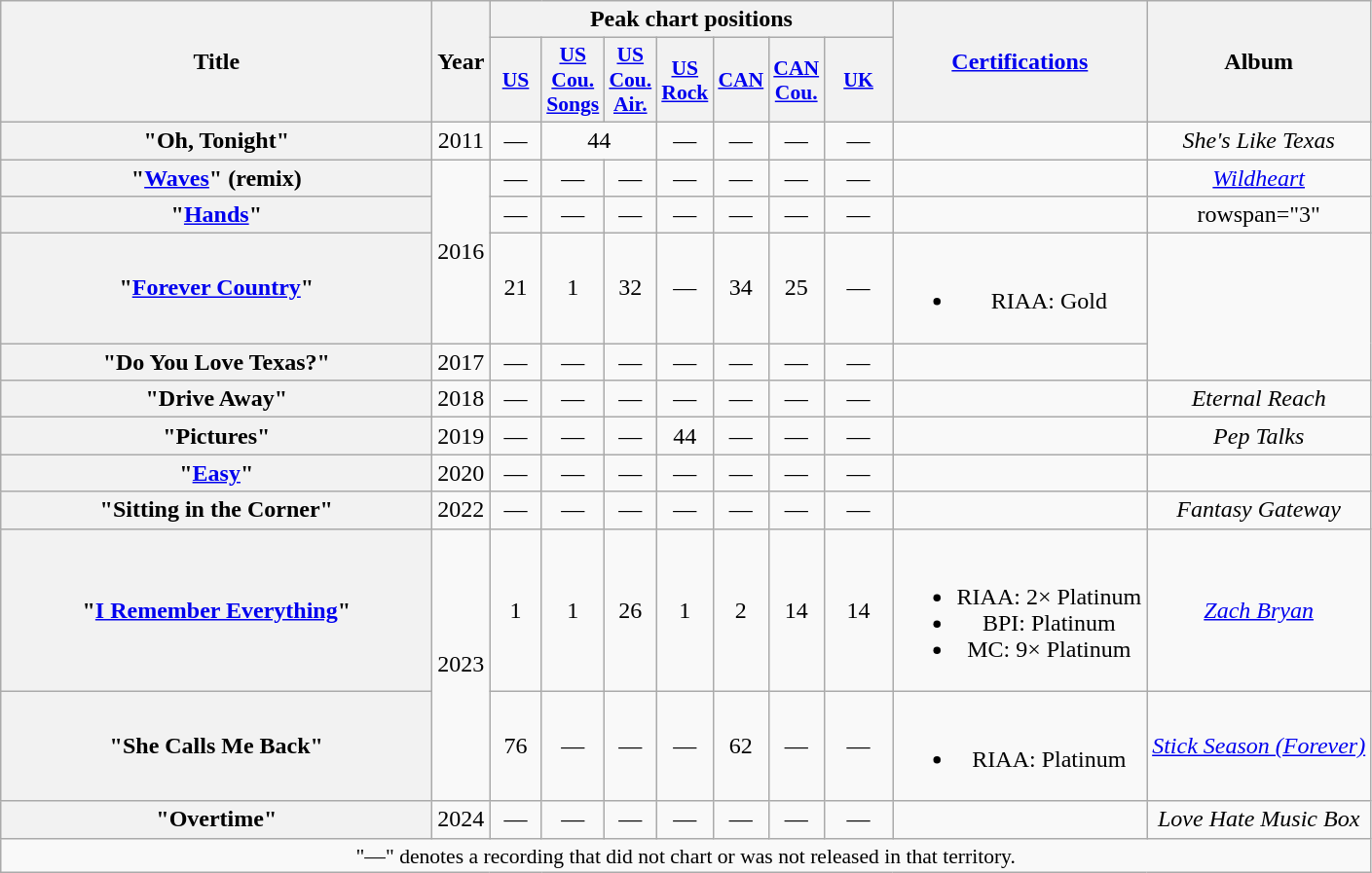<table class="wikitable plainrowheaders" style="text-align:center;">
<tr>
<th scope="col" rowspan="2" style="width:18em;">Title</th>
<th scope="col" rowspan="2">Year</th>
<th scope="col" colspan="7">Peak chart positions</th>
<th scope="col" rowspan="2"><a href='#'>Certifications</a></th>
<th scope="col" rowspan="2">Album</th>
</tr>
<tr>
<th scope="col" style="width:2em;font-size:90%;"><a href='#'>US</a><br></th>
<th scope="col" style="width:2em;font-size:90%;"><a href='#'>US<br>Cou.<br>Songs</a><br></th>
<th scope="col" style="width:2em;font-size:90%;"><a href='#'>US<br>Cou.<br>Air.</a><br></th>
<th scope="col" style="width:2em;font-size:90%;"><a href='#'>US<br>Rock</a><br></th>
<th scope="col" style="width:2em;font-size:90%;"><a href='#'>CAN</a><br></th>
<th scope="col" style="width:2em;font-size:90%;"><a href='#'>CAN<br>Cou.</a><br></th>
<th scope="col" style="width:3em;font-size:85%;"><a href='#'>UK</a><br></th>
</tr>
<tr>
<th scope="row">"Oh, Tonight"<br></th>
<td>2011</td>
<td>—</td>
<td colspan="2">44</td>
<td>—</td>
<td>—</td>
<td>—</td>
<td>—</td>
<td></td>
<td><em>She's Like Texas</em></td>
</tr>
<tr>
<th scope="row">"<a href='#'>Waves</a>" (remix)<br></th>
<td rowspan="3">2016</td>
<td>—</td>
<td>—</td>
<td>—</td>
<td>—</td>
<td>—</td>
<td>—</td>
<td>—</td>
<td></td>
<td><em><a href='#'>Wildheart</a></em></td>
</tr>
<tr>
<th scope="row">"<a href='#'>Hands</a>"<br></th>
<td>—</td>
<td>—</td>
<td>—</td>
<td>—</td>
<td>—</td>
<td>—</td>
<td>—</td>
<td></td>
<td>rowspan="3" </td>
</tr>
<tr>
<th scope="row">"<a href='#'>Forever Country</a>"<br></th>
<td>21</td>
<td>1</td>
<td>32</td>
<td>—</td>
<td>34</td>
<td>25</td>
<td>—</td>
<td><br><ul><li>RIAA: Gold</li></ul></td>
</tr>
<tr>
<th scope="row">"Do You Love Texas?"<br></th>
<td>2017</td>
<td>—</td>
<td>—</td>
<td>—</td>
<td>—</td>
<td>—</td>
<td>—</td>
<td>—</td>
<td></td>
</tr>
<tr>
<th scope="row">"Drive Away"<br></th>
<td>2018</td>
<td>—</td>
<td>—</td>
<td>—</td>
<td>—</td>
<td>—</td>
<td>—</td>
<td>—</td>
<td></td>
<td><em>Eternal Reach</em></td>
</tr>
<tr>
<th scope="row">"Pictures"<br></th>
<td>2019</td>
<td>—</td>
<td>—</td>
<td>—</td>
<td>44</td>
<td>—</td>
<td>—</td>
<td>—</td>
<td></td>
<td><em>Pep Talks</em></td>
</tr>
<tr>
<th scope="row">"<a href='#'>Easy</a>"<br></th>
<td>2020</td>
<td>—</td>
<td>—</td>
<td>—</td>
<td>—</td>
<td>—</td>
<td>—</td>
<td>—</td>
<td></td>
<td></td>
</tr>
<tr>
<th scope="row">"Sitting in the Corner"<br></th>
<td>2022</td>
<td>—</td>
<td>—</td>
<td>—</td>
<td>—</td>
<td>—</td>
<td>—</td>
<td>—</td>
<td></td>
<td><em>Fantasy Gateway</em></td>
</tr>
<tr>
<th scope="row">"<a href='#'>I Remember Everything</a>"<br></th>
<td rowspan="2">2023</td>
<td>1</td>
<td>1</td>
<td>26</td>
<td>1</td>
<td>2</td>
<td>14</td>
<td>14</td>
<td><br><ul><li>RIAA: 2× Platinum</li><li>BPI: Platinum</li><li>MC: 9× Platinum</li></ul></td>
<td><em><a href='#'>Zach Bryan</a></em></td>
</tr>
<tr>
<th scope="row">"She Calls Me Back"<br></th>
<td>76</td>
<td>—</td>
<td>—</td>
<td>—</td>
<td>62</td>
<td>—</td>
<td>—</td>
<td><br><ul><li>RIAA: Platinum</li></ul></td>
<td><em><a href='#'>Stick Season (Forever)</a></em></td>
</tr>
<tr>
<th scope="row">"Overtime"<br></th>
<td>2024</td>
<td>—</td>
<td>—</td>
<td>—</td>
<td>—</td>
<td>—</td>
<td>—</td>
<td>—</td>
<td></td>
<td><em>Love Hate Music Box</em></td>
</tr>
<tr>
<td colspan="11" style="font-size:90%">"—" denotes a recording that did not chart or was not released in that territory.</td>
</tr>
</table>
